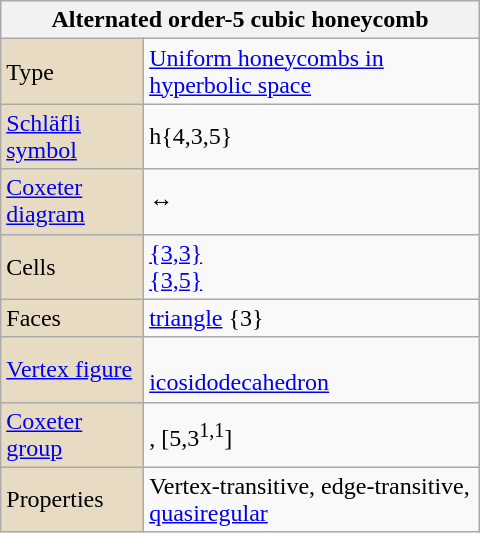<table class="wikitable" align="right" style="margin-left:10px" width="320">
<tr>
<th bgcolor=#e7dcc3 colspan=2>Alternated order-5 cubic honeycomb<br></th>
</tr>
<tr>
<td bgcolor=#e7dcc3>Type</td>
<td><a href='#'>Uniform honeycombs in hyperbolic space</a></td>
</tr>
<tr>
<td bgcolor=#e7dcc3><a href='#'>Schläfli symbol</a></td>
<td>h{4,3,5}</td>
</tr>
<tr>
<td bgcolor=#e7dcc3><a href='#'>Coxeter diagram</a></td>
<td> ↔ </td>
</tr>
<tr>
<td bgcolor=#e7dcc3>Cells</td>
<td><a href='#'>{3,3}</a> <br><a href='#'>{3,5}</a> </td>
</tr>
<tr>
<td bgcolor=#e7dcc3>Faces</td>
<td><a href='#'>triangle</a> {3}</td>
</tr>
<tr>
<td bgcolor=#e7dcc3><a href='#'>Vertex figure</a></td>
<td><br><a href='#'>icosidodecahedron</a></td>
</tr>
<tr>
<td bgcolor=#e7dcc3><a href='#'>Coxeter group</a></td>
<td>, [5,3<sup>1,1</sup>]</td>
</tr>
<tr>
<td bgcolor=#e7dcc3>Properties</td>
<td>Vertex-transitive, edge-transitive, <a href='#'>quasiregular</a></td>
</tr>
</table>
